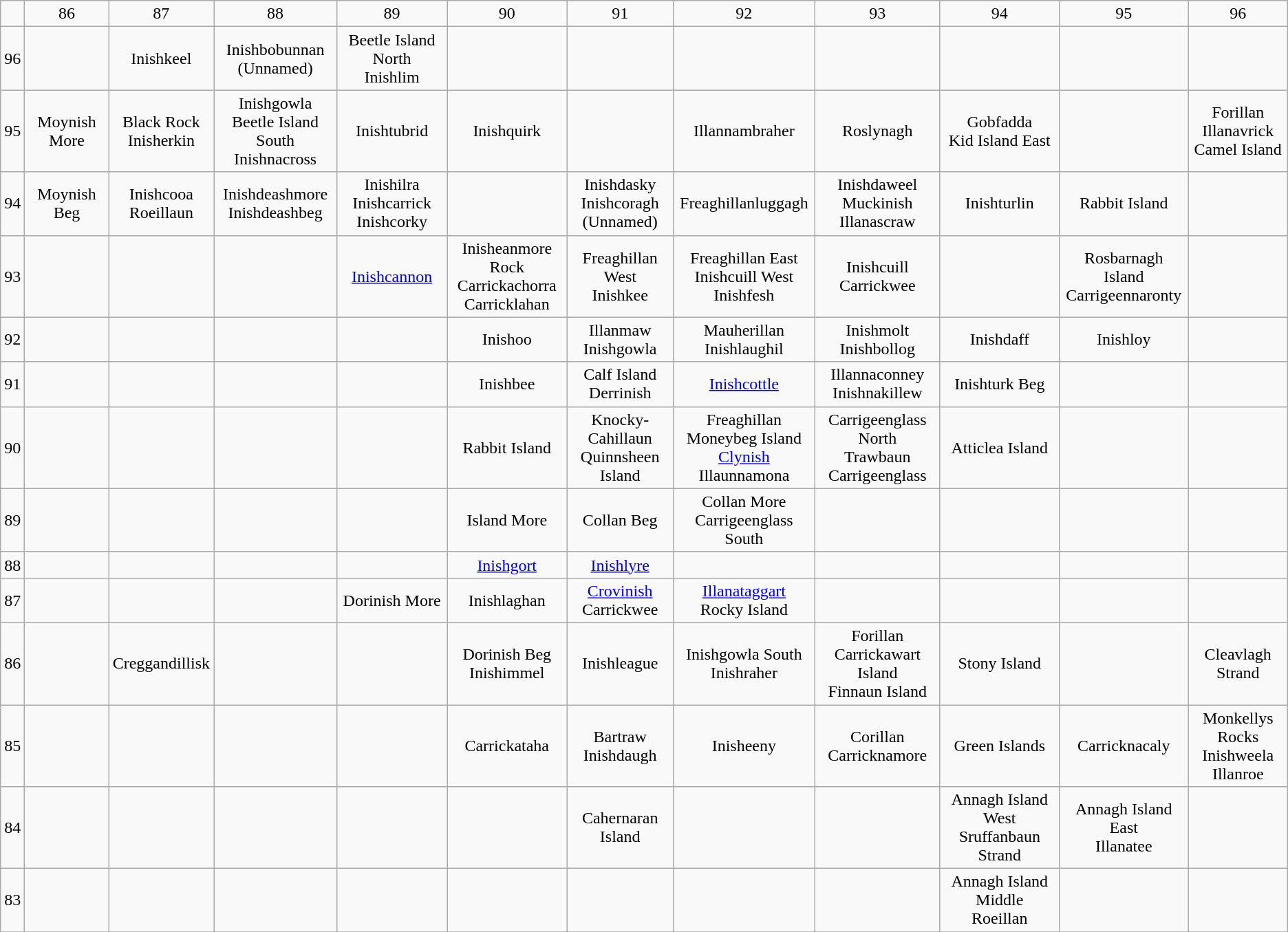<table class="wikitable" style="text-align:center;">
<tr>
<td></td>
<td>86</td>
<td>87</td>
<td>88</td>
<td>89</td>
<td>90</td>
<td>91</td>
<td>92</td>
<td>93</td>
<td>94</td>
<td>95</td>
<td>96</td>
</tr>
<tr>
<td>96</td>
<td></td>
<td>Inishkeel</td>
<td>Inishbobunnan<br>(Unnamed)</td>
<td>Beetle Island North<br>Inishlim</td>
<td></td>
<td></td>
<td></td>
<td></td>
<td></td>
<td></td>
<td></td>
</tr>
<tr>
<td>95</td>
<td>Moynish More</td>
<td>Black Rock<br>Inisherkin</td>
<td>Inishgowla<br>Beetle Island South<br>Inishnacross</td>
<td>Inishtubrid</td>
<td>Inishquirk</td>
<td></td>
<td>Illannambraher</td>
<td>Roslynagh</td>
<td>Gobfadda<br>Kid Island East</td>
<td></td>
<td>Forillan<br>Illanavrick<br>Camel Island</td>
</tr>
<tr>
<td>94</td>
<td>Moynish Beg</td>
<td>Inishcooa<br>Roeillaun</td>
<td>Inishdeashmore<br>Inishdeashbeg</td>
<td>Inishilra<br>Inishcarrick<br>Inishcorky</td>
<td></td>
<td>Inishdasky<br>Inishcoragh<br>(Unnamed)</td>
<td>Freaghillanluggagh</td>
<td>Inishdaweel<br>Muckinish<br>Illanascraw</td>
<td>Inishturlin</td>
<td>Rabbit Island</td>
<td></td>
</tr>
<tr>
<td>93</td>
<td></td>
<td></td>
<td></td>
<td><a href='#'>Inishcannon</a></td>
<td>Inisheanmore Rock<br>Carrickachorra<br>Carricklahan</td>
<td>Freaghillan West<br>Inishkee</td>
<td>Freaghillan East<br>Inishcuill West<br>Inishfesh</td>
<td>Inishcuill<br>Carrickwee</td>
<td></td>
<td>Rosbarnagh Island<br>Carrigeennaronty</td>
<td></td>
</tr>
<tr>
<td>92</td>
<td></td>
<td></td>
<td></td>
<td></td>
<td>Inishoo</td>
<td>Illanmaw<br>Inishgowla</td>
<td>Mauherillan<br>Inishlaughil</td>
<td>Inishmolt<br>Inishbollog</td>
<td>Inishdaff</td>
<td>Inishloy</td>
<td></td>
</tr>
<tr>
<td>91</td>
<td></td>
<td></td>
<td></td>
<td></td>
<td>Inishbee</td>
<td>Calf Island<br>Derrinish</td>
<td><a href='#'>Inishcottle</a></td>
<td>Illannaconney<br>Inishnakillew</td>
<td>Inishturk Beg</td>
<td></td>
<td></td>
</tr>
<tr>
<td>90</td>
<td></td>
<td></td>
<td></td>
<td></td>
<td>Rabbit Island</td>
<td>Knocky-Cahillaun<br>Quinnsheen Island</td>
<td>Freaghillan<br>Moneybeg Island<br><a href='#'>Clynish</a><br>Illaunnamona</td>
<td>Carrigeenglass North<br>Trawbaun<br>Carrigeenglass</td>
<td>Atticlea Island</td>
<td></td>
<td></td>
</tr>
<tr>
<td>89</td>
<td></td>
<td></td>
<td></td>
<td></td>
<td>Island More</td>
<td>Collan Beg</td>
<td>Collan More<br>Carrigeenglass South</td>
<td></td>
<td></td>
<td></td>
<td></td>
</tr>
<tr>
<td>88</td>
<td></td>
<td></td>
<td></td>
<td></td>
<td><a href='#'>Inishgort</a></td>
<td><a href='#'>Inishlyre</a></td>
<td></td>
<td></td>
<td></td>
<td></td>
<td></td>
</tr>
<tr>
<td>87</td>
<td></td>
<td></td>
<td></td>
<td>Dorinish More</td>
<td>Inishlaghan</td>
<td><a href='#'>Crovinish</a><br>Carrickwee</td>
<td><a href='#'>Illanataggart</a><br>Rocky Island</td>
<td></td>
<td></td>
<td></td>
<td></td>
</tr>
<tr>
<td>86</td>
<td></td>
<td>Creggandillisk</td>
<td></td>
<td></td>
<td>Dorinish Beg<br>Inishimmel</td>
<td>Inishleague</td>
<td>Inishgowla South<br>Inishraher</td>
<td>Forillan<br>Carrickawart Island<br>Finnaun Island</td>
<td>Stony Island</td>
<td></td>
<td>Cleavlagh Strand</td>
</tr>
<tr>
<td>85</td>
<td></td>
<td></td>
<td></td>
<td></td>
<td>Carrickataha</td>
<td>Bartraw<br>Inishdaugh</td>
<td>Inisheeny</td>
<td>Corillan<br>Carricknamore</td>
<td>Green Islands</td>
<td>Carricknacaly</td>
<td>Monkellys Rocks<br>Inishweela<br>Illanroe</td>
</tr>
<tr>
<td>84</td>
<td></td>
<td></td>
<td></td>
<td></td>
<td></td>
<td>Cahernaran Island</td>
<td></td>
<td></td>
<td>Annagh Island West<br>Sruffanbaun Strand</td>
<td>Annagh Island East<br>Illanatee</td>
<td></td>
</tr>
<tr>
<td>83</td>
<td></td>
<td></td>
<td></td>
<td></td>
<td></td>
<td></td>
<td></td>
<td></td>
<td>Annagh Island Middle<br>Roeillan</td>
<td></td>
<td></td>
</tr>
<tr>
</tr>
</table>
